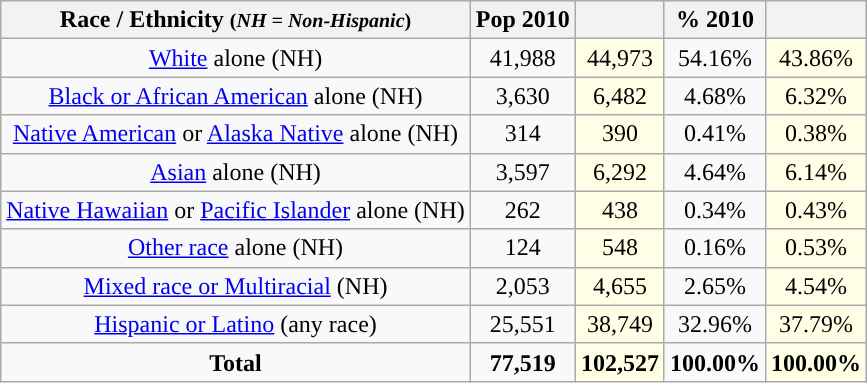<table class="wikitable" style="text-align:center;">
<tr>
<th>Race / Ethnicity <small>(<em>NH = Non-Hispanic</em>)</small></th>
<th>Pop 2010</th>
<th></th>
<th>% 2010</th>
<th></th>
</tr>
<tr>
<td><a href='#'>White</a> alone (NH)</td>
<td>41,988</td>
<td style='background: #ffffe6;'>44,973</td>
<td>54.16%</td>
<td style='background: #ffffe6;'>43.86%</td>
</tr>
<tr>
<td><a href='#'>Black or African American</a> alone (NH)</td>
<td>3,630</td>
<td style='background: #ffffe6;'>6,482</td>
<td>4.68%</td>
<td style='background: #ffffe6;'>6.32%</td>
</tr>
<tr>
<td><a href='#'>Native American</a> or <a href='#'>Alaska Native</a> alone (NH)</td>
<td>314</td>
<td style='background: #ffffe6;'>390</td>
<td>0.41%</td>
<td style='background: #ffffe6;'>0.38%</td>
</tr>
<tr>
<td><a href='#'>Asian</a> alone (NH)</td>
<td>3,597</td>
<td style='background: #ffffe6;'>6,292</td>
<td>4.64%</td>
<td style='background: #ffffe6;'>6.14%</td>
</tr>
<tr>
<td><a href='#'>Native Hawaiian</a> or <a href='#'>Pacific Islander</a> alone (NH)</td>
<td>262</td>
<td style='background: #ffffe6;'>438</td>
<td>0.34%</td>
<td style='background: #ffffe6;'>0.43%</td>
</tr>
<tr>
<td><a href='#'>Other race</a> alone (NH)</td>
<td>124</td>
<td style='background: #ffffe6;'>548</td>
<td>0.16%</td>
<td style='background: #ffffe6;'>0.53%</td>
</tr>
<tr>
<td><a href='#'>Mixed race or Multiracial</a> (NH)</td>
<td>2,053</td>
<td style='background: #ffffe6;'>4,655</td>
<td>2.65%</td>
<td style='background: #ffffe6;'>4.54%</td>
</tr>
<tr>
<td><a href='#'>Hispanic or Latino</a> (any race)</td>
<td>25,551</td>
<td style='background: #ffffe6;'>38,749</td>
<td>32.96%</td>
<td style='background: #ffffe6;'>37.79%</td>
</tr>
<tr>
<td><strong>Total</strong></td>
<td><strong>77,519</strong></td>
<td style='background: #ffffe6;'><strong>102,527</strong></td>
<td><strong>100.00%</strong></td>
<td style='background: #ffffe6;'><strong>100.00%</strong></td>
</tr>
</table>
